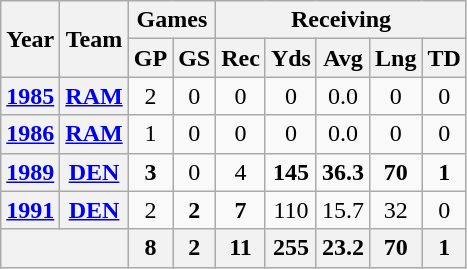<table class="wikitable" style="text-align:center">
<tr>
<th rowspan="2">Year</th>
<th rowspan="2">Team</th>
<th colspan="2">Games</th>
<th colspan="5">Receiving</th>
</tr>
<tr>
<th>GP</th>
<th>GS</th>
<th>Rec</th>
<th>Yds</th>
<th>Avg</th>
<th>Lng</th>
<th>TD</th>
</tr>
<tr>
<th><a href='#'>1985</a></th>
<th><a href='#'>RAM</a></th>
<td>2</td>
<td>0</td>
<td>0</td>
<td>0</td>
<td>0.0</td>
<td>0</td>
<td>0</td>
</tr>
<tr>
<th><a href='#'>1986</a></th>
<th><a href='#'>RAM</a></th>
<td>1</td>
<td>0</td>
<td>0</td>
<td>0</td>
<td>0.0</td>
<td>0</td>
<td>0</td>
</tr>
<tr>
<th><a href='#'>1989</a></th>
<th><a href='#'>DEN</a></th>
<td><strong>3</strong></td>
<td>0</td>
<td>4</td>
<td><strong>145</strong></td>
<td><strong>36.3</strong></td>
<td><strong>70</strong></td>
<td><strong>1</strong></td>
</tr>
<tr>
<th><a href='#'>1991</a></th>
<th><a href='#'>DEN</a></th>
<td>2</td>
<td><strong>2</strong></td>
<td><strong>7</strong></td>
<td>110</td>
<td>15.7</td>
<td>32</td>
<td>0</td>
</tr>
<tr>
<th colspan="2"></th>
<th>8</th>
<th>2</th>
<th>11</th>
<th>255</th>
<th>23.2</th>
<th>70</th>
<th>1</th>
</tr>
</table>
